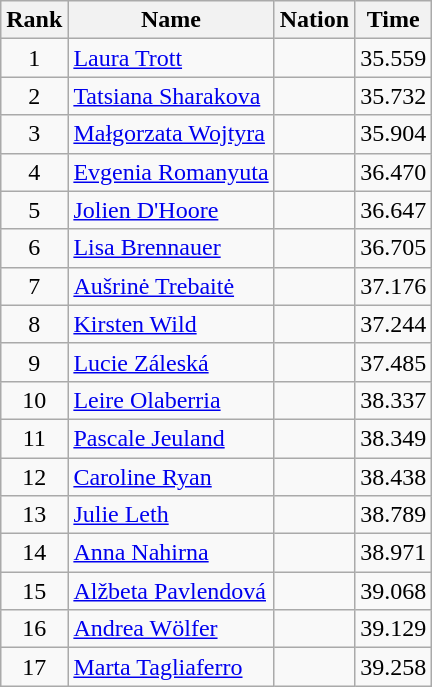<table class="wikitable sortable" style="text-align:center">
<tr>
<th>Rank</th>
<th>Name</th>
<th>Nation</th>
<th>Time</th>
</tr>
<tr>
<td>1</td>
<td align=left><a href='#'>Laura Trott</a></td>
<td align=left></td>
<td>35.559</td>
</tr>
<tr>
<td>2</td>
<td align=left><a href='#'>Tatsiana Sharakova</a></td>
<td align=left></td>
<td>35.732</td>
</tr>
<tr>
<td>3</td>
<td align=left><a href='#'>Małgorzata Wojtyra</a></td>
<td align=left></td>
<td>35.904</td>
</tr>
<tr>
<td>4</td>
<td align=left><a href='#'>Evgenia Romanyuta</a></td>
<td align=left></td>
<td>36.470</td>
</tr>
<tr>
<td>5</td>
<td align=left><a href='#'>Jolien D'Hoore</a></td>
<td align=left></td>
<td>36.647</td>
</tr>
<tr>
<td>6</td>
<td align=left><a href='#'>Lisa Brennauer</a></td>
<td align=left></td>
<td>36.705</td>
</tr>
<tr>
<td>7</td>
<td align=left><a href='#'>Aušrinė Trebaitė</a></td>
<td align=left></td>
<td>37.176</td>
</tr>
<tr>
<td>8</td>
<td align=left><a href='#'>Kirsten Wild</a></td>
<td align=left></td>
<td>37.244</td>
</tr>
<tr>
<td>9</td>
<td align=left><a href='#'>Lucie Záleská</a></td>
<td align=left></td>
<td>37.485</td>
</tr>
<tr>
<td>10</td>
<td align=left><a href='#'>Leire Olaberria</a></td>
<td align=left></td>
<td>38.337</td>
</tr>
<tr>
<td>11</td>
<td align=left><a href='#'>Pascale Jeuland</a></td>
<td align=left></td>
<td>38.349</td>
</tr>
<tr>
<td>12</td>
<td align=left><a href='#'>Caroline Ryan</a></td>
<td align=left></td>
<td>38.438</td>
</tr>
<tr>
<td>13</td>
<td align=left><a href='#'>Julie Leth</a></td>
<td align=left></td>
<td>38.789</td>
</tr>
<tr>
<td>14</td>
<td align=left><a href='#'>Anna Nahirna</a></td>
<td align=left></td>
<td>38.971</td>
</tr>
<tr>
<td>15</td>
<td align=left><a href='#'>Alžbeta Pavlendová</a></td>
<td align=left></td>
<td>39.068</td>
</tr>
<tr>
<td>16</td>
<td align=left><a href='#'>Andrea Wölfer</a></td>
<td align=left></td>
<td>39.129</td>
</tr>
<tr>
<td>17</td>
<td align=left><a href='#'>Marta Tagliaferro</a></td>
<td align=left></td>
<td>39.258</td>
</tr>
</table>
